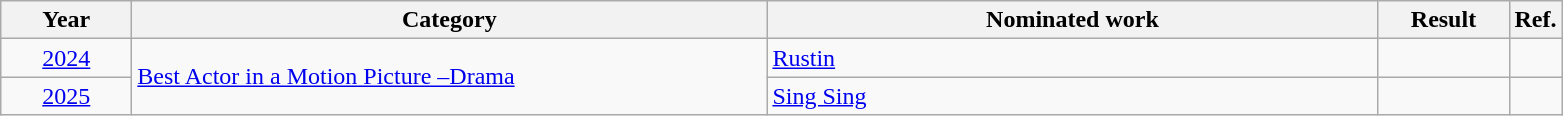<table class=wikitable>
<tr>
<th scope="col" style="width:5em;">Year</th>
<th scope="col" style="width:26em;">Category</th>
<th scope="col" style="width:25em;">Nominated work</th>
<th scope="col" style="width:5em;">Result</th>
<th>Ref.</th>
</tr>
<tr>
<td style="text-align:center;"><a href='#'>2024</a></td>
<td rowspan="2"><a href='#'>Best Actor in a Motion Picture –Drama</a></td>
<td><a href='#'>Rustin</a></td>
<td></td>
<td></td>
</tr>
<tr>
<td style="text-align:center;"><a href='#'>2025</a></td>
<td><a href='#'>Sing Sing</a></td>
<td></td>
<td></td>
</tr>
</table>
